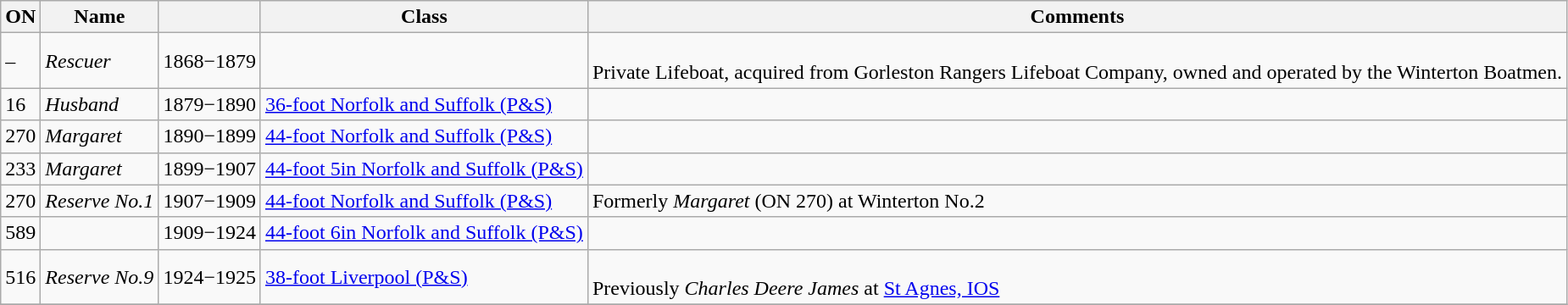<table class="wikitable">
<tr>
<th>ON</th>
<th>Name</th>
<th></th>
<th>Class</th>
<th>Comments</th>
</tr>
<tr>
<td>–</td>
<td><em>Rescuer</em></td>
<td>1868−1879</td>
<td></td>
<td><br>Private Lifeboat, acquired from Gorleston Rangers Lifeboat Company, owned and operated by the Winterton Boatmen.</td>
</tr>
<tr>
<td>16</td>
<td><em>Husband</em></td>
<td>1879−1890</td>
<td><a href='#'>36-foot Norfolk and Suffolk (P&S)</a></td>
<td></td>
</tr>
<tr>
<td>270</td>
<td><em>Margaret</em></td>
<td>1890−1899</td>
<td><a href='#'>44-foot Norfolk and Suffolk (P&S)</a></td>
<td></td>
</tr>
<tr>
<td>233</td>
<td><em>Margaret</em></td>
<td>1899−1907</td>
<td><a href='#'>44-foot 5in Norfolk and Suffolk (P&S)</a></td>
<td></td>
</tr>
<tr>
<td>270</td>
<td><em>Reserve No.1</em></td>
<td>1907−1909</td>
<td><a href='#'>44-foot Norfolk and Suffolk (P&S)</a></td>
<td>Formerly <em>Margaret</em> (ON 270) at Winterton No.2</td>
</tr>
<tr>
<td>589</td>
<td></td>
<td>1909−1924</td>
<td><a href='#'>44-foot 6in Norfolk and Suffolk (P&S)</a></td>
<td></td>
</tr>
<tr>
<td>516</td>
<td><em>Reserve No.9</em></td>
<td>1924−1925</td>
<td><a href='#'>38-foot Liverpool (P&S)</a></td>
<td><br>Previously <em>Charles Deere James</em> at <a href='#'>St Agnes, IOS</a></td>
</tr>
<tr>
</tr>
</table>
